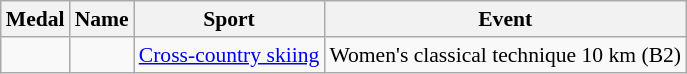<table class="wikitable sortable" style="font-size:90%">
<tr>
<th>Medal</th>
<th>Name</th>
<th>Sport</th>
<th>Event</th>
</tr>
<tr>
<td></td>
<td></td>
<td><a href='#'>Cross-country skiing</a></td>
<td>Women's classical technique 10 km (B2)</td>
</tr>
</table>
